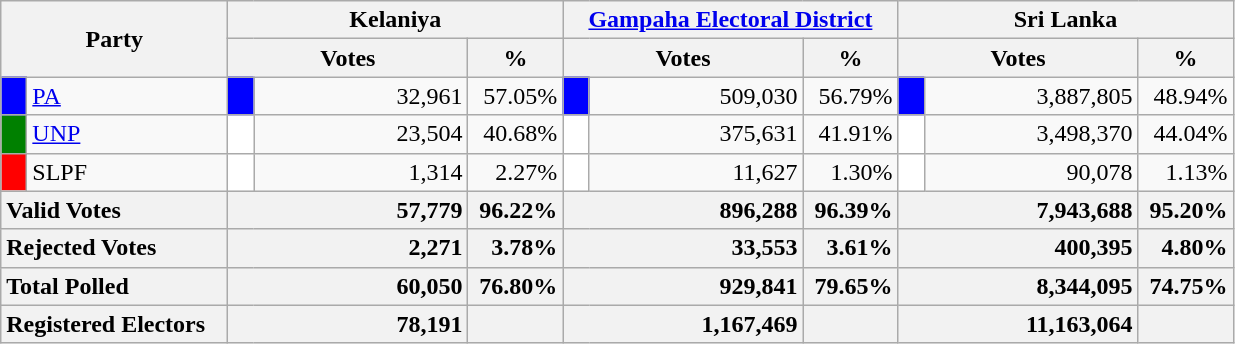<table class="wikitable">
<tr>
<th colspan="2" width="144px"rowspan="2">Party</th>
<th colspan="3" width="216px">Kelaniya</th>
<th colspan="3" width="216px"><a href='#'>Gampaha Electoral District</a></th>
<th colspan="3" width="216px">Sri Lanka</th>
</tr>
<tr>
<th colspan="2" width="144px">Votes</th>
<th>%</th>
<th colspan="2" width="144px">Votes</th>
<th>%</th>
<th colspan="2" width="144px">Votes</th>
<th>%</th>
</tr>
<tr>
<td style="background-color:blue;" width="10px"></td>
<td style="text-align:left;"><a href='#'>PA</a></td>
<td style="background-color:blue;" width="10px"></td>
<td style="text-align:right;">32,961</td>
<td style="text-align:right;">57.05%</td>
<td style="background-color:blue;" width="10px"></td>
<td style="text-align:right;">509,030</td>
<td style="text-align:right;">56.79%</td>
<td style="background-color:blue;" width="10px"></td>
<td style="text-align:right;">3,887,805</td>
<td style="text-align:right;">48.94%</td>
</tr>
<tr>
<td style="background-color:green;" width="10px"></td>
<td style="text-align:left;"><a href='#'>UNP</a></td>
<td style="background-color:white;" width="10px"></td>
<td style="text-align:right;">23,504</td>
<td style="text-align:right;">40.68%</td>
<td style="background-color:white;" width="10px"></td>
<td style="text-align:right;">375,631</td>
<td style="text-align:right;">41.91%</td>
<td style="background-color:white;" width="10px"></td>
<td style="text-align:right;">3,498,370</td>
<td style="text-align:right;">44.04%</td>
</tr>
<tr>
<td style="background-color:red;" width="10px"></td>
<td style="text-align:left;">SLPF</td>
<td style="background-color:white;" width="10px"></td>
<td style="text-align:right;">1,314</td>
<td style="text-align:right;">2.27%</td>
<td style="background-color:white;" width="10px"></td>
<td style="text-align:right;">11,627</td>
<td style="text-align:right;">1.30%</td>
<td style="background-color:white;" width="10px"></td>
<td style="text-align:right;">90,078</td>
<td style="text-align:right;">1.13%</td>
</tr>
<tr>
<th colspan="2" width="144px"style="text-align:left;">Valid Votes</th>
<th style="text-align:right;"colspan="2" width="144px">57,779</th>
<th style="text-align:right;">96.22%</th>
<th style="text-align:right;"colspan="2" width="144px">896,288</th>
<th style="text-align:right;">96.39%</th>
<th style="text-align:right;"colspan="2" width="144px">7,943,688</th>
<th style="text-align:right;">95.20%</th>
</tr>
<tr>
<th colspan="2" width="144px"style="text-align:left;">Rejected Votes</th>
<th style="text-align:right;"colspan="2" width="144px">2,271</th>
<th style="text-align:right;">3.78%</th>
<th style="text-align:right;"colspan="2" width="144px">33,553</th>
<th style="text-align:right;">3.61%</th>
<th style="text-align:right;"colspan="2" width="144px">400,395</th>
<th style="text-align:right;">4.80%</th>
</tr>
<tr>
<th colspan="2" width="144px"style="text-align:left;">Total Polled</th>
<th style="text-align:right;"colspan="2" width="144px">60,050</th>
<th style="text-align:right;">76.80%</th>
<th style="text-align:right;"colspan="2" width="144px">929,841</th>
<th style="text-align:right;">79.65%</th>
<th style="text-align:right;"colspan="2" width="144px">8,344,095</th>
<th style="text-align:right;">74.75%</th>
</tr>
<tr>
<th colspan="2" width="144px"style="text-align:left;">Registered Electors</th>
<th style="text-align:right;"colspan="2" width="144px">78,191</th>
<th></th>
<th style="text-align:right;"colspan="2" width="144px">1,167,469</th>
<th></th>
<th style="text-align:right;"colspan="2" width="144px">11,163,064</th>
<th></th>
</tr>
</table>
